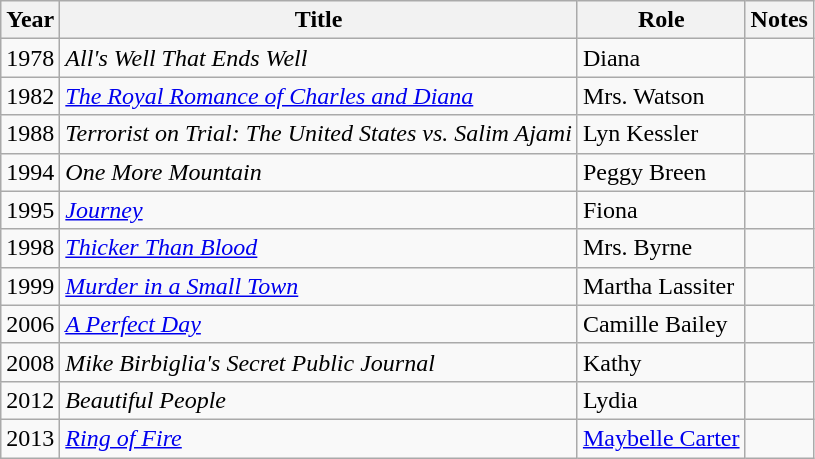<table class="wikitable sortable">
<tr>
<th>Year</th>
<th>Title</th>
<th>Role</th>
<th class="unsortable">Notes</th>
</tr>
<tr>
<td>1978</td>
<td><em>All's Well That Ends Well</em></td>
<td>Diana</td>
<td></td>
</tr>
<tr>
<td>1982</td>
<td><em><a href='#'>The Royal Romance of Charles and Diana</a></em></td>
<td>Mrs. Watson</td>
<td></td>
</tr>
<tr>
<td>1988</td>
<td><em>Terrorist on Trial: The United States vs. Salim Ajami</em></td>
<td>Lyn Kessler</td>
<td></td>
</tr>
<tr>
<td>1994</td>
<td><em>One More Mountain</em></td>
<td>Peggy Breen</td>
<td></td>
</tr>
<tr>
<td>1995</td>
<td><em><a href='#'>Journey</a></em></td>
<td>Fiona</td>
<td></td>
</tr>
<tr>
<td>1998</td>
<td><em><a href='#'>Thicker Than Blood</a></em></td>
<td>Mrs. Byrne</td>
<td></td>
</tr>
<tr>
<td>1999</td>
<td><em><a href='#'>Murder in a Small Town</a></em></td>
<td>Martha Lassiter</td>
<td></td>
</tr>
<tr>
<td>2006</td>
<td><em><a href='#'>A Perfect Day</a></em></td>
<td>Camille Bailey</td>
<td></td>
</tr>
<tr>
<td>2008</td>
<td><em>Mike Birbiglia's Secret Public Journal</em></td>
<td>Kathy</td>
<td></td>
</tr>
<tr>
<td>2012</td>
<td><em>Beautiful People</em></td>
<td>Lydia</td>
<td></td>
</tr>
<tr>
<td>2013</td>
<td><em><a href='#'>Ring of Fire</a></em></td>
<td><a href='#'>Maybelle Carter</a></td>
<td></td>
</tr>
</table>
